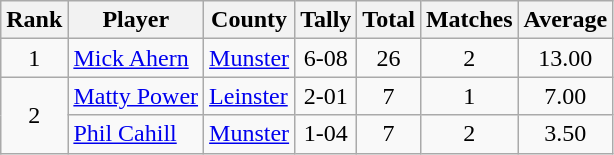<table class="wikitable">
<tr>
<th>Rank</th>
<th>Player</th>
<th>County</th>
<th>Tally</th>
<th>Total</th>
<th>Matches</th>
<th>Average</th>
</tr>
<tr>
<td rowspan=1 align=center>1</td>
<td><a href='#'>Mick Ahern</a></td>
<td><a href='#'>Munster</a></td>
<td align=center>6-08</td>
<td align=center>26</td>
<td align=center>2</td>
<td align=center>13.00</td>
</tr>
<tr>
<td rowspan=2 align=center>2</td>
<td><a href='#'>Matty Power</a></td>
<td><a href='#'>Leinster</a></td>
<td align=center>2-01</td>
<td align=center>7</td>
<td align=center>1</td>
<td align=center>7.00</td>
</tr>
<tr>
<td><a href='#'>Phil Cahill</a></td>
<td><a href='#'>Munster</a></td>
<td align=center>1-04</td>
<td align=center>7</td>
<td align=center>2</td>
<td align=center>3.50</td>
</tr>
</table>
